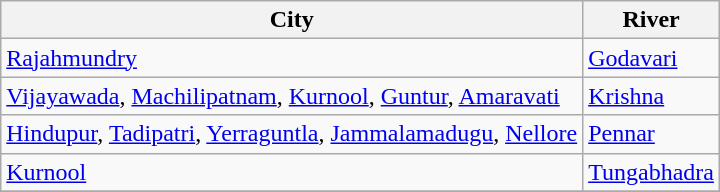<table class="wikitable sortable">
<tr>
<th>City</th>
<th>River</th>
</tr>
<tr>
<td><a href='#'>Rajahmundry</a></td>
<td><a href='#'>Godavari</a></td>
</tr>
<tr>
<td><a href='#'>Vijayawada</a>, <a href='#'>Machilipatnam</a>, <a href='#'>Kurnool</a>, <a href='#'>Guntur</a>, <a href='#'>Amaravati</a></td>
<td><a href='#'>Krishna</a></td>
</tr>
<tr>
<td><a href='#'>Hindupur</a>, <a href='#'>Tadipatri</a>, <a href='#'>Yerraguntla</a>, <a href='#'>Jammalamadugu</a>, <a href='#'>Nellore</a></td>
<td><a href='#'>Pennar</a></td>
</tr>
<tr>
<td><a href='#'>Kurnool</a></td>
<td><a href='#'>Tungabhadra</a></td>
</tr>
<tr>
</tr>
</table>
